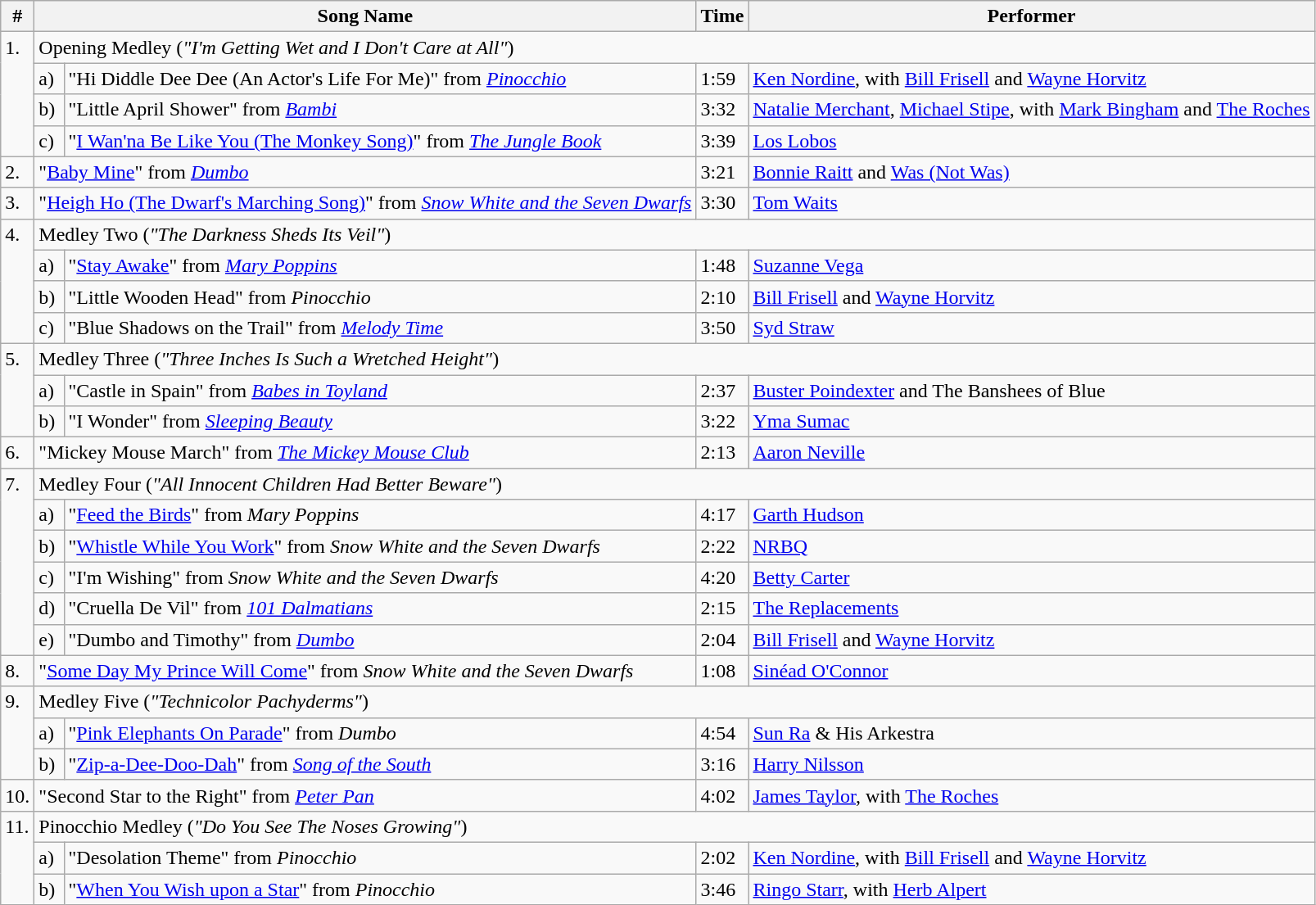<table class="wikitable">
<tr>
<th>#</th>
<th colspan="2">Song Name</th>
<th>Time</th>
<th>Performer</th>
</tr>
<tr style="vertical-align:top;">
<td rowspan="4">1.</td>
<td colspan="4">Opening Medley (<em>"I'm Getting Wet and I Don't Care at All"</em>)</td>
</tr>
<tr>
<td valign="top">a)</td>
<td valign="top">"Hi Diddle Dee Dee (An Actor's Life For Me)" from <em><a href='#'>Pinocchio</a></em></td>
<td valign="top">1:59</td>
<td valign="top"><a href='#'>Ken Nordine</a>, with <a href='#'>Bill Frisell</a> and <a href='#'>Wayne Horvitz</a></td>
</tr>
<tr>
<td valign="top">b)</td>
<td valign="top">"Little April Shower" from <em><a href='#'>Bambi</a></em></td>
<td valign="top">3:32</td>
<td valign="top"><a href='#'>Natalie Merchant</a>, <a href='#'>Michael Stipe</a>, with <a href='#'>Mark Bingham</a> and <a href='#'>The Roches</a></td>
</tr>
<tr>
<td valign="top">c)</td>
<td valign="top">"<a href='#'>I Wan'na Be Like You (The Monkey Song)</a>" from <em><a href='#'>The Jungle Book</a></em></td>
<td valign="top">3:39</td>
<td valign="top"><a href='#'>Los Lobos</a></td>
</tr>
<tr>
<td valign="top">2.</td>
<td colspan="2" style="vertical-align:top;">"<a href='#'>Baby Mine</a>" from <em><a href='#'>Dumbo</a></em></td>
<td valign="top">3:21</td>
<td valign="top"><a href='#'>Bonnie Raitt</a> and <a href='#'>Was (Not Was)</a></td>
</tr>
<tr>
<td valign="top">3.</td>
<td colspan="2" style="vertical-align:top;">"<a href='#'>Heigh Ho (The Dwarf's Marching Song)</a>" from <em><a href='#'>Snow White and the Seven Dwarfs</a></em></td>
<td valign="top">3:30</td>
<td valign="top"><a href='#'>Tom Waits</a></td>
</tr>
<tr>
<td rowspan="4" style="vertical-align:top;">4.</td>
<td colspan="4">Medley Two (<em>"The Darkness Sheds Its Veil"</em>)</td>
</tr>
<tr>
<td valign="top">a)</td>
<td valign="top">"<a href='#'>Stay Awake</a>" from <em><a href='#'>Mary Poppins</a></em></td>
<td valign="top">1:48</td>
<td valign="top"><a href='#'>Suzanne Vega</a></td>
</tr>
<tr>
<td valign="top">b)</td>
<td valign="top">"Little Wooden Head" from <em>Pinocchio</em></td>
<td valign="top">2:10</td>
<td valign="top"><a href='#'>Bill Frisell</a> and <a href='#'>Wayne Horvitz</a></td>
</tr>
<tr>
<td valign="top">c)</td>
<td valign="top">"Blue Shadows on the Trail" from <em><a href='#'>Melody Time</a></em></td>
<td valign="top">3:50</td>
<td valign="top"><a href='#'>Syd Straw</a></td>
</tr>
<tr>
<td rowspan="3" style="vertical-align:top;">5.</td>
<td colspan="4">Medley Three (<em>"Three Inches Is Such a Wretched Height"</em>)</td>
</tr>
<tr>
<td valign="top">a)</td>
<td valign="top">"Castle in Spain" from <em><a href='#'>Babes in Toyland</a></em></td>
<td valign="top">2:37</td>
<td valign="top"><a href='#'>Buster Poindexter</a> and The Banshees of Blue</td>
</tr>
<tr>
<td valign="top">b)</td>
<td valign="top">"I Wonder" from <em><a href='#'>Sleeping Beauty</a></em></td>
<td valign="top">3:22</td>
<td valign="top"><a href='#'>Yma Sumac</a></td>
</tr>
<tr>
<td valign="top">6.</td>
<td style="vertical-align:top;" colspan="2">"Mickey Mouse March" from <em><a href='#'>The Mickey Mouse Club</a></em></td>
<td valign="top">2:13</td>
<td valign="top"><a href='#'>Aaron Neville</a></td>
</tr>
<tr>
<td rowspan="6" style="vertical-align:top;">7.</td>
<td colspan="5">Medley Four (<em>"All Innocent Children Had Better Beware"</em>)</td>
</tr>
<tr>
<td valign="top">a)</td>
<td valign="top">"<a href='#'>Feed the Birds</a>" from <em>Mary Poppins</em></td>
<td valign="top">4:17</td>
<td valign="top"><a href='#'>Garth Hudson</a></td>
</tr>
<tr>
<td valign="top">b)</td>
<td valign="top">"<a href='#'>Whistle While You Work</a>" from <em>Snow White and the Seven Dwarfs</em></td>
<td valign="top">2:22</td>
<td valign="top"><a href='#'>NRBQ</a></td>
</tr>
<tr>
<td valign="top">c)</td>
<td valign="top">"I'm Wishing" from <em>Snow White and the Seven Dwarfs</em></td>
<td valign="top">4:20</td>
<td valign="top"><a href='#'>Betty Carter</a></td>
</tr>
<tr>
<td valign="top">d)</td>
<td valign="top">"Cruella De Vil" from <em><a href='#'>101 Dalmatians</a></em></td>
<td valign="top">2:15</td>
<td valign="top"><a href='#'>The Replacements</a></td>
</tr>
<tr>
<td valign="top">e)</td>
<td valign="top">"Dumbo and Timothy" from <em><a href='#'>Dumbo</a></em></td>
<td valign="top">2:04</td>
<td valign="top"><a href='#'>Bill Frisell</a> and <a href='#'>Wayne Horvitz</a></td>
</tr>
<tr>
<td valign="top">8.</td>
<td style="vertical-align:top;" colspan="2">"<a href='#'>Some Day My Prince Will Come</a>" from <em>Snow White and the Seven Dwarfs</em></td>
<td valign="top">1:08</td>
<td valign="top"><a href='#'>Sinéad O'Connor</a></td>
</tr>
<tr>
<td rowspan="3" style="vertical-align:top;">9.</td>
<td colspan="4">Medley Five (<em>"Technicolor Pachyderms"</em>)</td>
</tr>
<tr>
<td valign="top">a)</td>
<td valign="top">"<a href='#'>Pink Elephants On Parade</a>" from <em>Dumbo</em></td>
<td valign="top">4:54</td>
<td valign="top"><a href='#'>Sun Ra</a> & His Arkestra</td>
</tr>
<tr>
<td valign="top">b)</td>
<td valign="top">"<a href='#'>Zip-a-Dee-Doo-Dah</a>" from <em><a href='#'>Song of the South</a></em></td>
<td valign="top">3:16</td>
<td valign="top"><a href='#'>Harry Nilsson</a></td>
</tr>
<tr>
<td valign="top">10.</td>
<td colspan="2" style="vertical-align:top;">"Second Star to the Right" from <em><a href='#'>Peter Pan</a></em></td>
<td valign="top">4:02</td>
<td valign="top"><a href='#'>James Taylor</a>, with <a href='#'>The Roches</a></td>
</tr>
<tr>
<td rowspan="3" style="vertical-align:top;">11.</td>
<td colspan="4">Pinocchio Medley  (<em>"Do You See The Noses Growing"</em>)</td>
</tr>
<tr>
<td valign="top">a)</td>
<td valign="top">"Desolation Theme" from <em>Pinocchio</em></td>
<td valign="top">2:02</td>
<td valign="top"><a href='#'>Ken Nordine</a>, with <a href='#'>Bill Frisell</a> and <a href='#'>Wayne Horvitz</a></td>
</tr>
<tr>
<td valign="top">b)</td>
<td valign="top">"<a href='#'>When You Wish upon a Star</a>"  from <em>Pinocchio</em></td>
<td valign="top">3:46</td>
<td valign="top"><a href='#'>Ringo Starr</a>, with <a href='#'>Herb Alpert</a></td>
</tr>
</table>
